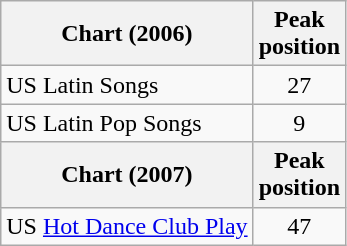<table class="wikitable sortable">
<tr>
<th>Chart (2006)</th>
<th>Peak<br>position</th>
</tr>
<tr>
<td>US Latin Songs</td>
<td align="center">27</td>
</tr>
<tr>
<td>US Latin Pop Songs</td>
<td align="center">9</td>
</tr>
<tr>
<th>Chart (2007)</th>
<th>Peak<br>position</th>
</tr>
<tr>
<td>US <a href='#'>Hot Dance Club Play</a></td>
<td align="center">47</td>
</tr>
</table>
